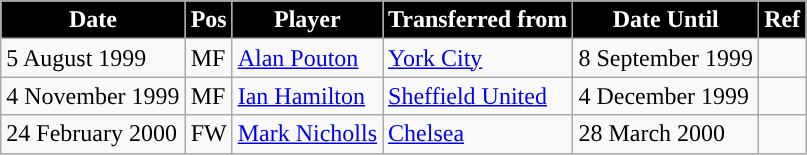<table class="wikitable plainrowheaders sortable">
<tr>
<th style="background:#000000; color:#FFFFFF; ">Date</th>
<th style="background:#000000; color:#FFFFff; ">Pos</th>
<th style="background:#000000; color:#FFFFff; ">Player</th>
<th style="background:#000000; color:#FFFFff; ">Transferred from</th>
<th style="background:#000000; color:#FFFFff; ">Date Until</th>
<th style="background:#000000; color:#FFFFff; ">Ref</th>
</tr>
<tr>
<td>5 August 1999</td>
<td>MF</td>
<td> <a href='#'>Alan Pouton</a></td>
<td> <a href='#'>York City</a></td>
<td>8 September 1999</td>
<td></td>
</tr>
<tr>
<td>4 November 1999</td>
<td>MF</td>
<td> <a href='#'>Ian Hamilton</a></td>
<td> <a href='#'>Sheffield United</a></td>
<td>4 December 1999</td>
<td></td>
</tr>
<tr>
<td>24 February 2000</td>
<td>FW</td>
<td> <a href='#'>Mark Nicholls</a></td>
<td> <a href='#'>Chelsea</a></td>
<td>28 March 2000</td>
<td></td>
</tr>
</table>
